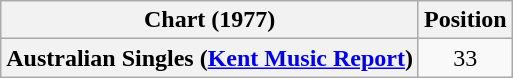<table class="wikitable sortable plainrowheaders" style="text-align:center">
<tr>
<th>Chart (1977)</th>
<th>Position</th>
</tr>
<tr>
<th scope="row">Australian Singles (<a href='#'>Kent Music Report</a>)</th>
<td>33</td>
</tr>
</table>
